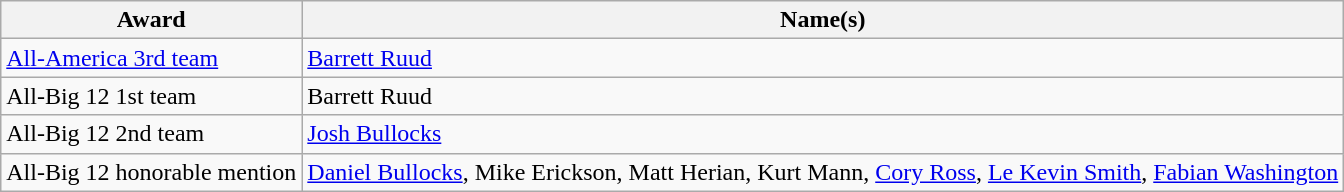<table class="wikitable">
<tr>
<th>Award</th>
<th>Name(s)</th>
</tr>
<tr>
<td><a href='#'>All-America 3rd team</a></td>
<td><a href='#'>Barrett Ruud</a></td>
</tr>
<tr>
<td>All-Big 12 1st team</td>
<td>Barrett Ruud</td>
</tr>
<tr>
<td>All-Big 12 2nd team</td>
<td><a href='#'>Josh Bullocks</a></td>
</tr>
<tr>
<td>All-Big 12 honorable mention</td>
<td><a href='#'>Daniel Bullocks</a>, Mike Erickson, Matt Herian, Kurt Mann, <a href='#'>Cory Ross</a>, <a href='#'>Le Kevin Smith</a>, <a href='#'>Fabian Washington</a></td>
</tr>
</table>
